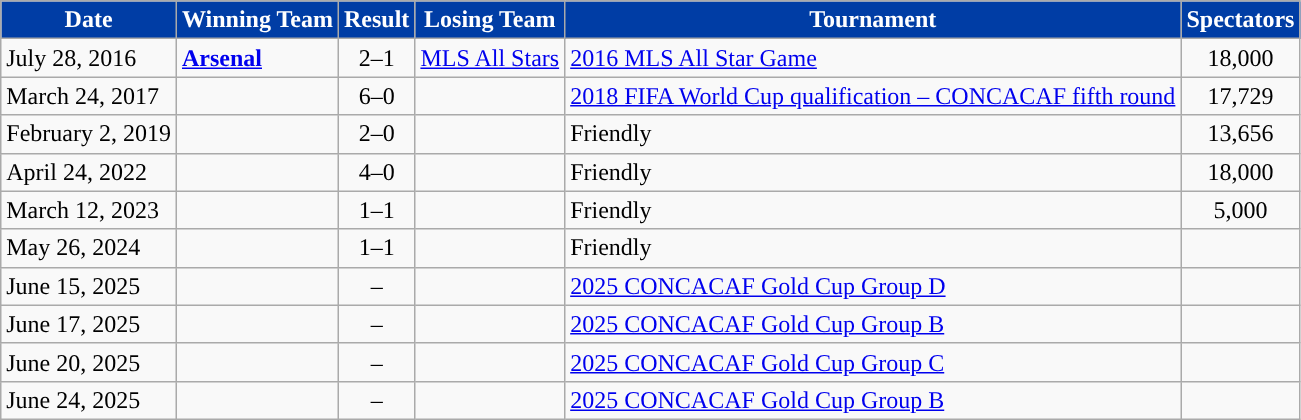<table class="wikitable">
<tr>
<th style="text-align:center;  background:#003DA5; color:#FFFFFF; ">Date</th>
<th style="text-align:center;  background:#003DA5; color:#FFFFFF; ">Winning Team</th>
<th style="text-align:center; background:#003DA5; color:#FFFFFF; ">Result</th>
<th style="text-align:center;  background:#003DA5; color:#FFFFFF; ">Losing Team</th>
<th style="text-align:center;  background:#003DA5; color:#FFFFFF; ">Tournament</th>
<th style="text-align:center; background:#003DA5; color:#FFFFFF; ">Spectators</th>
</tr>
<tr>
<td>July 28, 2016</td>
<td> <strong><a href='#'>Arsenal</a></strong></td>
<td style="text-align:center;">2–1</td>
<td> <a href='#'>MLS All Stars</a></td>
<td><a href='#'>2016 MLS All Star Game</a></td>
<td style="text-align:center;">18,000</td>
</tr>
<tr>
<td>March 24, 2017</td>
<td><strong></strong></td>
<td style="text-align:center;">6–0</td>
<td></td>
<td><a href='#'>2018 FIFA World Cup qualification – CONCACAF fifth round</a></td>
<td style="text-align:center;">17,729</td>
</tr>
<tr>
<td>February 2, 2019</td>
<td><strong></strong></td>
<td style="text-align:center;">2–0</td>
<td></td>
<td>Friendly</td>
<td style="text-align:center;">13,656</td>
</tr>
<tr>
<td>April 24, 2022</td>
<td><strong></strong></td>
<td style="text-align:center;">4–0</td>
<td></td>
<td>Friendly</td>
<td style="text-align:center;">18,000</td>
</tr>
<tr>
<td>March 12, 2023</td>
<td></td>
<td style="text-align:center;">1–1</td>
<td></td>
<td>Friendly</td>
<td style="text-align:center;">5,000</td>
</tr>
<tr>
<td>May 26, 2024</td>
<td></td>
<td style="text-align:center;">1–1</td>
<td></td>
<td>Friendly</td>
<td style="text-align:center;"></td>
</tr>
<tr>
<td>June 15, 2025</td>
<td></td>
<td style="text-align:center;">–</td>
<td></td>
<td><a href='#'>2025 CONCACAF Gold Cup Group D</a></td>
<td style="text-align:center;"></td>
</tr>
<tr>
<td>June 17, 2025</td>
<td></td>
<td style="text-align:center;">–</td>
<td></td>
<td><a href='#'>2025 CONCACAF Gold Cup Group B</a></td>
<td style="text-align:center;"></td>
</tr>
<tr>
<td>June 20, 2025</td>
<td></td>
<td style="text-align:center;">–</td>
<td></td>
<td><a href='#'>2025 CONCACAF Gold Cup Group C</a></td>
<td style="text-align:center;"></td>
</tr>
<tr>
<td>June 24, 2025</td>
<td></td>
<td style="text-align:center;">–</td>
<td></td>
<td><a href='#'>2025 CONCACAF Gold Cup Group B</a></td>
<td style="text-align:center;"></td>
</tr>
</table>
